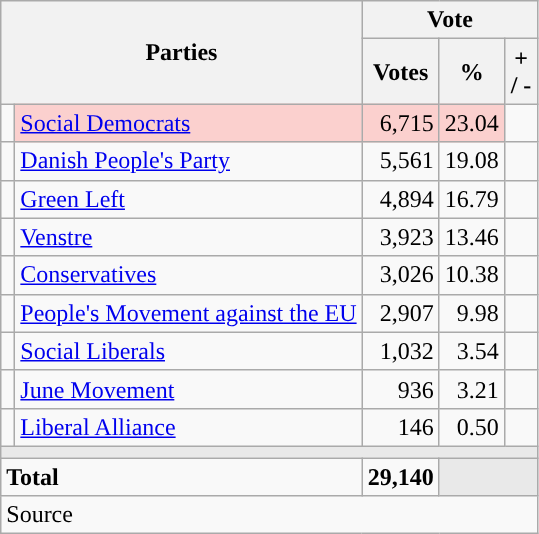<table class="wikitable" style="text-align:right;">
<tr>
<th style="text-align:centre;" rowspan="2" colspan="2" width="225">Parties</th>
<th colspan="3">Vote</th>
</tr>
<tr>
<th width="15">Votes</th>
<th width="15">%</th>
<th width="15">+ / -</th>
</tr>
<tr>
<td width="2" style="color:inherit;background:"></td>
<td bgcolor=#fbd0ce   align="left"><a href='#'>Social Democrats</a></td>
<td bgcolor=#fbd0ce>6,715</td>
<td bgcolor=#fbd0ce>23.04</td>
<td></td>
</tr>
<tr>
<td width="2" style="color:inherit;background:"></td>
<td align="left"><a href='#'>Danish People's Party</a></td>
<td>5,561</td>
<td>19.08</td>
<td></td>
</tr>
<tr>
<td width="2" style="color:inherit;background:"></td>
<td align="left"><a href='#'>Green Left</a></td>
<td>4,894</td>
<td>16.79</td>
<td></td>
</tr>
<tr>
<td width="2" style="color:inherit;background:"></td>
<td align="left"><a href='#'>Venstre</a></td>
<td>3,923</td>
<td>13.46</td>
<td></td>
</tr>
<tr>
<td width="2" style="color:inherit;background:"></td>
<td align="left"><a href='#'>Conservatives</a></td>
<td>3,026</td>
<td>10.38</td>
<td></td>
</tr>
<tr>
<td width="2" style="color:inherit;background:"></td>
<td align="left"><a href='#'>People's Movement against the EU</a></td>
<td>2,907</td>
<td>9.98</td>
<td></td>
</tr>
<tr>
<td width="2" style="color:inherit;background:"></td>
<td align="left"><a href='#'>Social Liberals</a></td>
<td>1,032</td>
<td>3.54</td>
<td></td>
</tr>
<tr>
<td width="2" style="color:inherit;background:"></td>
<td align="left"><a href='#'>June Movement</a></td>
<td>936</td>
<td>3.21</td>
<td></td>
</tr>
<tr>
<td width="2" style="color:inherit;background:"></td>
<td align="left"><a href='#'>Liberal Alliance</a></td>
<td>146</td>
<td>0.50</td>
<td></td>
</tr>
<tr>
<td colspan="7" bgcolor="#E9E9E9"></td>
</tr>
<tr>
<td align="left" colspan="2"><strong>Total</strong></td>
<td><strong>29,140</strong></td>
<td bgcolor="#E9E9E9" colspan="2"></td>
</tr>
<tr>
<td align="left" colspan="6">Source</td>
</tr>
</table>
